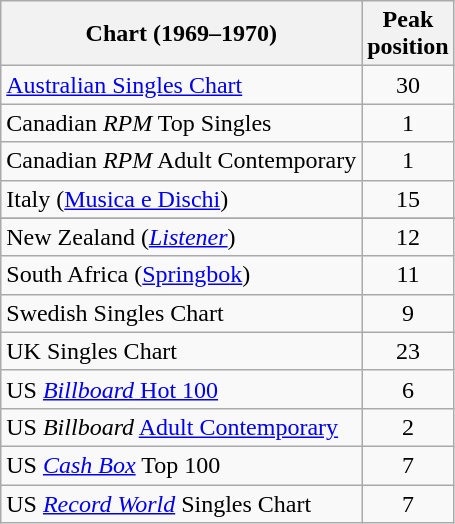<table class="wikitable sortable">
<tr>
<th>Chart (1969–1970)</th>
<th>Peak<br>position</th>
</tr>
<tr>
<td><a href='#'>Australian Singles Chart</a></td>
<td style="text-align:center;">30</td>
</tr>
<tr>
<td>Canadian <em>RPM</em> Top Singles</td>
<td style="text-align:center;">1</td>
</tr>
<tr>
<td>Canadian <em>RPM</em> Adult Contemporary</td>
<td style="text-align:center;">1</td>
</tr>
<tr>
<td>Italy (<a href='#'>Musica e Dischi</a>)</td>
<td style="text-align:center;">15</td>
</tr>
<tr>
</tr>
<tr>
<td>New Zealand (<em><a href='#'>Listener</a></em>)</td>
<td style="text-align:center;">12</td>
</tr>
<tr>
<td>South Africa (<a href='#'>Springbok</a>)</td>
<td align="center">11</td>
</tr>
<tr>
<td>Swedish Singles Chart</td>
<td style="text-align:center;">9</td>
</tr>
<tr>
<td>UK Singles Chart</td>
<td style="text-align:center;">23</td>
</tr>
<tr>
<td>US <a href='#'><em>Billboard</em> Hot 100</a></td>
<td style="text-align:center;">6</td>
</tr>
<tr>
<td>US <em>Billboard</em> <a href='#'>Adult Contemporary</a></td>
<td align="center">2</td>
</tr>
<tr>
<td>US <em><a href='#'>Cash Box</a></em> Top 100</td>
<td style="text-align:center;">7</td>
</tr>
<tr>
<td>US <em><a href='#'>Record World</a></em> Singles Chart</td>
<td style="text-align:center;">7</td>
</tr>
</table>
